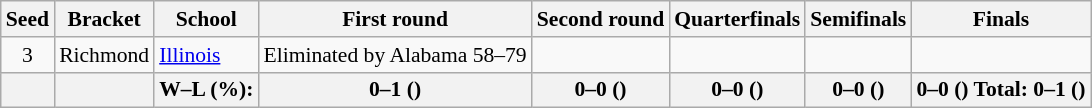<table class="wikitable" style="white-space:nowrap; font-size:90%;">
<tr>
<th>Seed</th>
<th>Bracket</th>
<th>School</th>
<th>First round</th>
<th>Second round</th>
<th>Quarterfinals</th>
<th>Semifinals</th>
<th>Finals</th>
</tr>
<tr>
<td align=center>3</td>
<td>Richmond</td>
<td><a href='#'>Illinois</a></td>
<td>Eliminated by Alabama 58–79</td>
<td></td>
<td></td>
<td></td>
<td></td>
</tr>
<tr>
<th></th>
<th></th>
<th>W–L (%):</th>
<th>0–1 ()</th>
<th>0–0 ()</th>
<th>0–0 ()</th>
<th>0–0 ()</th>
<th>0–0 () Total: 0–1 ()</th>
</tr>
</table>
